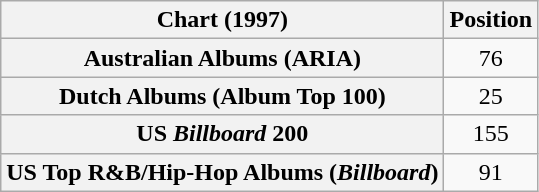<table class="wikitable sortable plainrowheaders" style="text-align:center">
<tr>
<th scope="col">Chart (1997)</th>
<th scope="col">Position</th>
</tr>
<tr>
<th scope="row">Australian Albums (ARIA)</th>
<td>76</td>
</tr>
<tr>
<th scope="row">Dutch Albums (Album Top 100)</th>
<td>25</td>
</tr>
<tr>
<th scope="row">US <em>Billboard</em> 200</th>
<td>155</td>
</tr>
<tr>
<th scope="row">US Top R&B/Hip-Hop Albums (<em>Billboard</em>)</th>
<td>91</td>
</tr>
</table>
